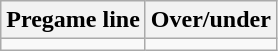<table class="wikitable">
<tr align="center">
<th style=>Pregame line</th>
<th style=>Over/under</th>
</tr>
<tr align="center">
<td></td>
<td></td>
</tr>
</table>
